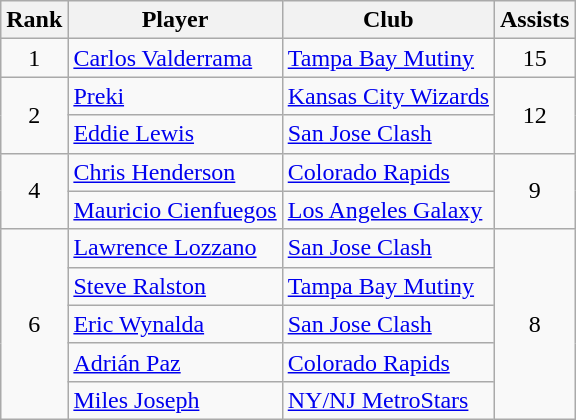<table class="wikitable" style="text-align:center">
<tr>
<th>Rank</th>
<th>Player</th>
<th>Club</th>
<th>Assists</th>
</tr>
<tr>
<td>1</td>
<td align="left"> <a href='#'>Carlos Valderrama</a></td>
<td align="left"><a href='#'>Tampa Bay Mutiny</a></td>
<td>15</td>
</tr>
<tr>
<td rowspan="2">2</td>
<td align="left"> <a href='#'>Preki</a></td>
<td align="left"><a href='#'>Kansas City Wizards</a></td>
<td rowspan="2">12</td>
</tr>
<tr>
<td align="left"> <a href='#'>Eddie Lewis</a></td>
<td align="left"><a href='#'>San Jose Clash</a></td>
</tr>
<tr>
<td rowspan="2">4</td>
<td align="left"> <a href='#'>Chris Henderson</a></td>
<td align="left"><a href='#'>Colorado Rapids</a></td>
<td rowspan="2">9</td>
</tr>
<tr>
<td align="left"> <a href='#'>Mauricio Cienfuegos</a></td>
<td align="left"><a href='#'>Los Angeles Galaxy</a></td>
</tr>
<tr>
<td rowspan="5">6</td>
<td align="left"> <a href='#'>Lawrence Lozzano</a></td>
<td align="left"><a href='#'>San Jose Clash</a></td>
<td rowspan="5">8</td>
</tr>
<tr>
<td align="left"> <a href='#'>Steve Ralston</a></td>
<td align="left"><a href='#'>Tampa Bay Mutiny</a></td>
</tr>
<tr>
<td align="left"> <a href='#'>Eric Wynalda</a></td>
<td align="left"><a href='#'>San Jose Clash</a></td>
</tr>
<tr>
<td align="left"> <a href='#'>Adrián Paz</a></td>
<td align="left"><a href='#'>Colorado Rapids</a></td>
</tr>
<tr>
<td align="left"> <a href='#'>Miles Joseph</a></td>
<td align="left"><a href='#'>NY/NJ MetroStars</a></td>
</tr>
</table>
